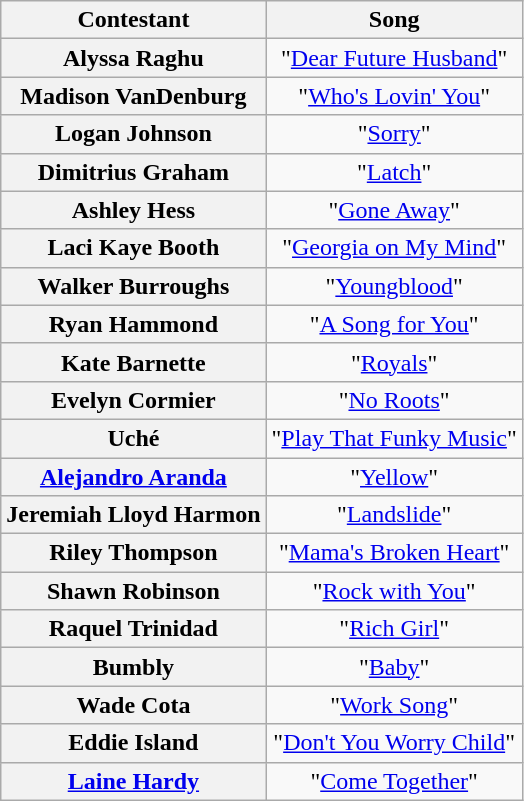<table class="wikitable unsortable" style="text-align:center">
<tr>
<th scope="col">Contestant</th>
<th scope="col">Song</th>
</tr>
<tr>
<th scope="row">Alyssa Raghu</th>
<td>"<a href='#'>Dear Future Husband</a>"</td>
</tr>
<tr>
<th scope="row">Madison VanDenburg</th>
<td>"<a href='#'>Who's Lovin' You</a>"</td>
</tr>
<tr>
<th scope="row">Logan Johnson</th>
<td>"<a href='#'>Sorry</a>"</td>
</tr>
<tr>
<th scope="row">Dimitrius Graham</th>
<td>"<a href='#'>Latch</a>"</td>
</tr>
<tr>
<th scope="row">Ashley Hess</th>
<td>"<a href='#'>Gone Away</a>"</td>
</tr>
<tr>
<th scope="row">Laci Kaye Booth</th>
<td>"<a href='#'>Georgia on My Mind</a>"</td>
</tr>
<tr>
<th scope="row">Walker Burroughs</th>
<td>"<a href='#'>Youngblood</a>"</td>
</tr>
<tr>
<th scope="row">Ryan Hammond</th>
<td>"<a href='#'>A Song for You</a>"</td>
</tr>
<tr>
<th scope="row">Kate Barnette</th>
<td>"<a href='#'>Royals</a>"</td>
</tr>
<tr>
<th scope="row">Evelyn Cormier</th>
<td>"<a href='#'>No Roots</a>"</td>
</tr>
<tr>
<th scope="row">Uché</th>
<td>"<a href='#'>Play That Funky Music</a>"</td>
</tr>
<tr>
<th scope="row"><a href='#'>Alejandro Aranda</a></th>
<td>"<a href='#'>Yellow</a>"</td>
</tr>
<tr>
<th scope="row">Jeremiah Lloyd Harmon</th>
<td>"<a href='#'>Landslide</a>"</td>
</tr>
<tr>
<th scope="row">Riley Thompson</th>
<td>"<a href='#'>Mama's Broken Heart</a>"</td>
</tr>
<tr>
<th scope="row">Shawn Robinson</th>
<td>"<a href='#'>Rock with You</a>"</td>
</tr>
<tr>
<th scope="row">Raquel Trinidad</th>
<td>"<a href='#'>Rich Girl</a>"</td>
</tr>
<tr>
<th scope="row">Bumbly</th>
<td>"<a href='#'>Baby</a>"</td>
</tr>
<tr>
<th scope="row">Wade Cota</th>
<td>"<a href='#'>Work Song</a>"</td>
</tr>
<tr>
<th scope="row">Eddie Island</th>
<td>"<a href='#'>Don't You Worry Child</a>"</td>
</tr>
<tr>
<th scope="row"><a href='#'>Laine Hardy</a></th>
<td>"<a href='#'>Come Together</a>"</td>
</tr>
</table>
